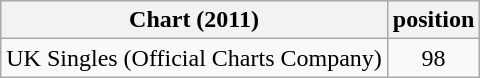<table class="wikitable">
<tr>
<th>Chart (2011)</th>
<th>position</th>
</tr>
<tr>
<td>UK Singles (Official Charts Company)</td>
<td style="text-align:center">98</td>
</tr>
</table>
